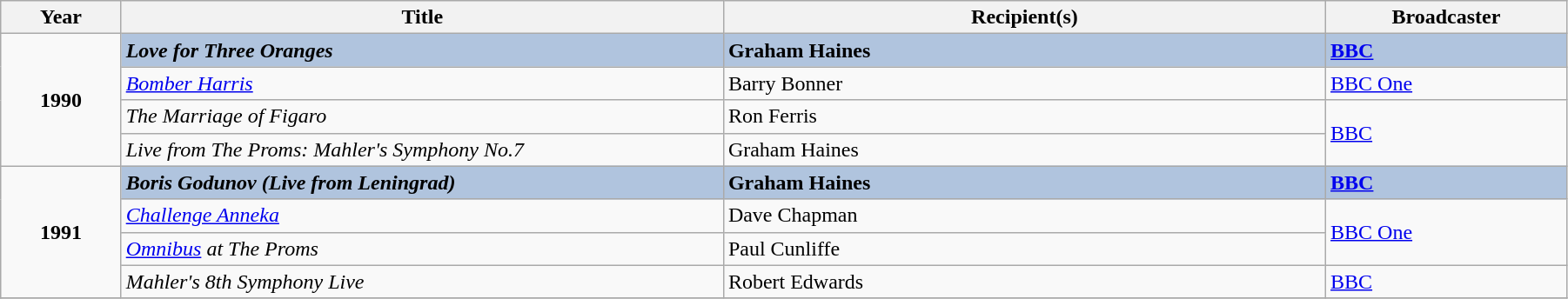<table class="wikitable" width="95%">
<tr>
<th width=5%>Year</th>
<th width=25%>Title</th>
<th width=25%>Recipient(s)</th>
<th width=10%>Broadcaster</th>
</tr>
<tr>
<td rowspan="4" style="text-align:center;"><strong>1990</strong></td>
<td style="background:#B0C4DE;"><strong><em>Love for Three Oranges</em></strong></td>
<td style="background:#B0C4DE;"><strong>Graham Haines</strong></td>
<td style="background:#B0C4DE;"><strong><a href='#'>BBC</a></strong></td>
</tr>
<tr>
<td><em><a href='#'>Bomber Harris</a></em></td>
<td>Barry Bonner</td>
<td><a href='#'>BBC One</a></td>
</tr>
<tr>
<td><em>The Marriage of Figaro</em></td>
<td>Ron Ferris</td>
<td rowspan="2"><a href='#'>BBC</a></td>
</tr>
<tr>
<td><em>Live from The Proms: Mahler's Symphony No.7</em></td>
<td>Graham Haines</td>
</tr>
<tr>
<td rowspan="4" style="text-align:center;"><strong>1991</strong></td>
<td style="background:#B0C4DE;"><strong><em>Boris Godunov (Live from Leningrad)</em></strong></td>
<td style="background:#B0C4DE;"><strong>Graham Haines</strong></td>
<td style="background:#B0C4DE;"><strong><a href='#'>BBC</a></strong></td>
</tr>
<tr>
<td><em><a href='#'>Challenge Anneka</a></em></td>
<td>Dave Chapman</td>
<td rowspan="2"><a href='#'>BBC One</a></td>
</tr>
<tr>
<td><em><a href='#'>Omnibus</a> at The Proms</em></td>
<td>Paul Cunliffe</td>
</tr>
<tr>
<td><em>Mahler's 8th Symphony Live</em></td>
<td>Robert Edwards</td>
<td><a href='#'>BBC</a></td>
</tr>
<tr>
</tr>
</table>
